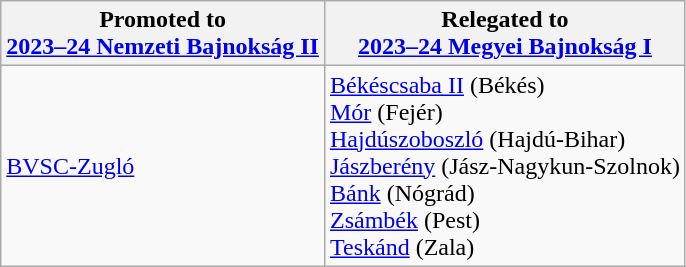<table class="wikitable">
<tr>
<th>Promoted to<br><a href='#'>2023–24 Nemzeti Bajnokság II</a></th>
<th>Relegated to<br><a href='#'>2023–24 Megyei Bajnokság I</a></th>
</tr>
<tr>
<td> <a href='#'>BVSC-Zugló</a></td>
<td> <a href='#'>Békéscsaba II</a> (Békés)<br> <a href='#'>Mór</a> (Fejér)<br> <a href='#'>Hajdúszoboszló</a> (Hajdú-Bihar)<br> <a href='#'>Jászberény</a> (Jász-Nagykun-Szolnok)<br> <a href='#'>Bánk</a> (Nógrád)<br> <a href='#'>Zsámbék</a> (Pest)<br> <a href='#'>Teskánd</a> (Zala)</td>
</tr>
</table>
